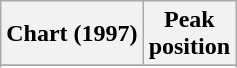<table class="wikitable sortable plainrowheaders" style="text-align:center">
<tr>
<th>Chart (1997)</th>
<th>Peak<br>position</th>
</tr>
<tr>
</tr>
<tr>
</tr>
</table>
